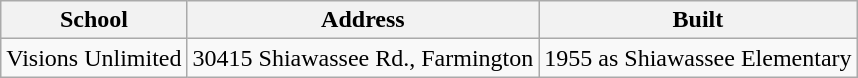<table class="wikitable">
<tr>
<th>School</th>
<th>Address</th>
<th>Built</th>
</tr>
<tr>
<td>Visions Unlimited</td>
<td>30415 Shiawassee Rd., Farmington</td>
<td>1955 as Shiawassee Elementary</td>
</tr>
</table>
